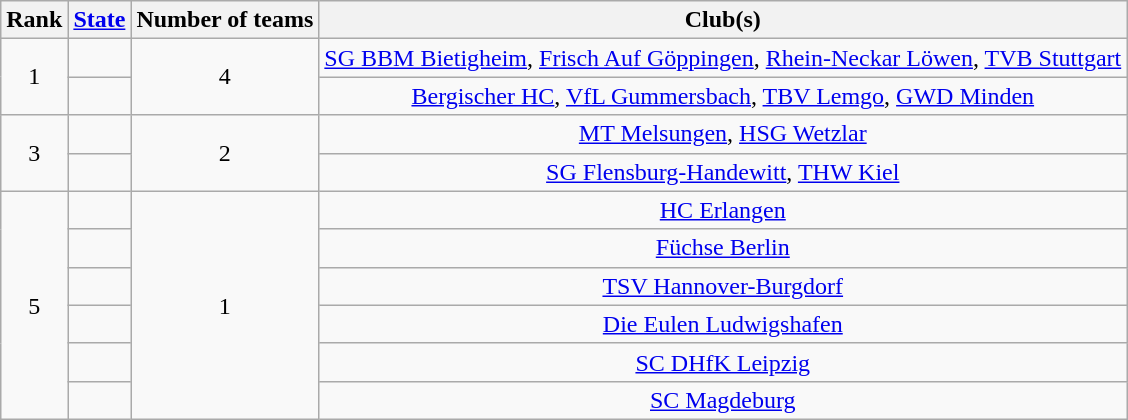<table class="wikitable">
<tr>
<th>Rank</th>
<th><a href='#'>State</a></th>
<th>Number of teams</th>
<th>Club(s)</th>
</tr>
<tr>
<td align="center" rowspan=2>1</td>
<td></td>
<td align="center" rowspan=2>4</td>
<td align="center"><a href='#'>SG BBM Bietigheim</a>, <a href='#'>Frisch Auf Göppingen</a>, <a href='#'>Rhein-Neckar Löwen</a>, <a href='#'>TVB Stuttgart</a></td>
</tr>
<tr>
<td></td>
<td align="center"><a href='#'>Bergischer HC</a>, <a href='#'>VfL Gummersbach</a>, <a href='#'>TBV Lemgo</a>, <a href='#'>GWD Minden</a></td>
</tr>
<tr>
<td align="center" rowspan=2>3</td>
<td></td>
<td align="center" rowspan=2>2</td>
<td align="center"><a href='#'>MT Melsungen</a>, <a href='#'>HSG Wetzlar</a></td>
</tr>
<tr>
<td></td>
<td align="center"><a href='#'>SG Flensburg-Handewitt</a>, <a href='#'>THW Kiel</a></td>
</tr>
<tr>
<td align="center" rowspan=6>5</td>
<td></td>
<td align="center" rowspan=6>1</td>
<td align="center"><a href='#'>HC Erlangen</a></td>
</tr>
<tr>
<td></td>
<td align="center"><a href='#'>Füchse Berlin</a></td>
</tr>
<tr>
<td></td>
<td align="center"><a href='#'>TSV Hannover-Burgdorf</a></td>
</tr>
<tr>
<td></td>
<td align="center"><a href='#'>Die Eulen Ludwigshafen</a></td>
</tr>
<tr>
<td></td>
<td align="center"><a href='#'>SC DHfK Leipzig</a></td>
</tr>
<tr>
<td></td>
<td align="center"><a href='#'>SC Magdeburg</a></td>
</tr>
</table>
